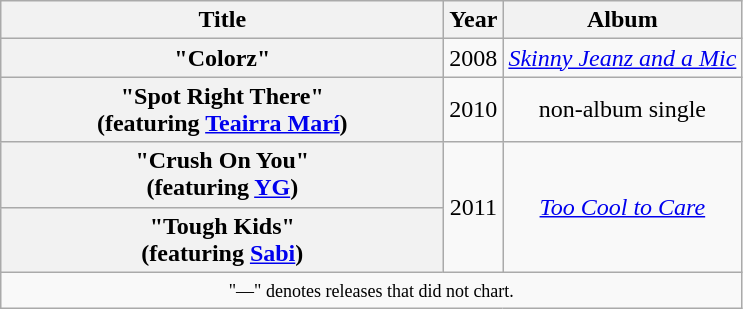<table class="wikitable plainrowheaders" style="text-align:center;">
<tr>
<th scope="col" rowspan="1" style="width:18em;">Title</th>
<th scope="col" rowspan="1">Year</th>
<th scope="col" rowspan="1">Album</th>
</tr>
<tr>
<th scope="row">"Colorz"</th>
<td>2008</td>
<td><em><a href='#'>Skinny Jeanz and a Mic</a></em></td>
</tr>
<tr>
<th scope="row">"Spot Right There" <span><br>(featuring <a href='#'>Teairra Marí</a>)</span></th>
<td>2010</td>
<td>non-album single</td>
</tr>
<tr>
<th scope="row">"Crush On You" <span><br>(featuring <a href='#'>YG</a>)</span></th>
<td rowspan="2">2011</td>
<td rowspan="2"><em><a href='#'>Too Cool to Care</a></em></td>
</tr>
<tr>
<th scope="row">"Tough Kids" <span><br>(featuring <a href='#'>Sabi</a>)</span></th>
</tr>
<tr>
<td colspan="13" style="font-size:90%"><small>"—" denotes releases that did not chart.</small></td>
</tr>
</table>
